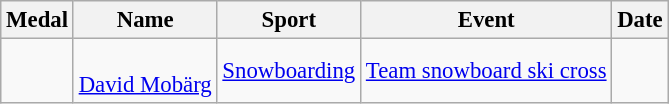<table class="wikitable sortable" style="font-size: 95%">
<tr>
<th>Medal</th>
<th>Name</th>
<th>Sport</th>
<th>Event</th>
<th>Date</th>
</tr>
<tr>
<td></td>
<td><br><a href='#'>David Mobärg</a></td>
<td><a href='#'>Snowboarding</a></td>
<td><a href='#'>Team snowboard ski cross</a></td>
<td></td>
</tr>
</table>
